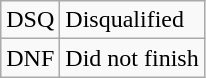<table class="wikitable">
<tr>
<td style="text-align:center;">DSQ</td>
<td>Disqualified</td>
</tr>
<tr>
<td style="text-align:center;">DNF</td>
<td>Did not finish</td>
</tr>
</table>
